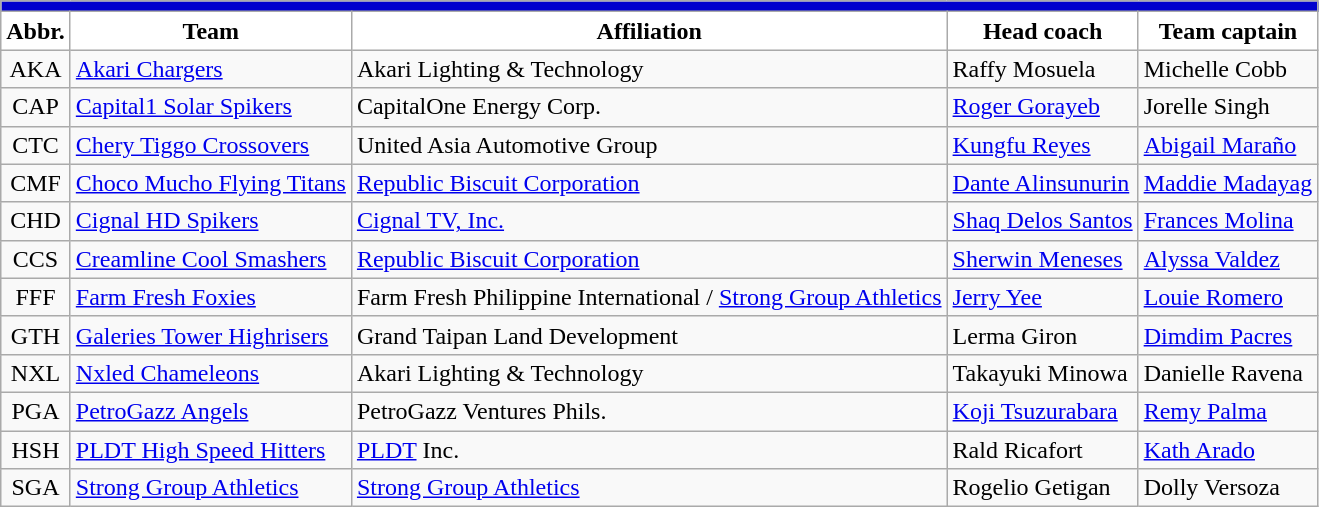<table class="wikitable" font-size:90%">
<tr>
<th style=background:#0000CD colspan="6"><span></span></th>
</tr>
<tr>
<th style="background:white">Abbr.</th>
<th style="background:white">Team</th>
<th style="background:white">Affiliation</th>
<th style="background:white">Head coach</th>
<th style="background:white">Team captain</th>
</tr>
<tr>
<td style="text-align:center">AKA</td>
<td><a href='#'>Akari Chargers</a></td>
<td>Akari Lighting & Technology</td>
<td> Raffy Mosuela</td>
<td>Michelle Cobb</td>
</tr>
<tr>
<td style="text-align:center">CAP</td>
<td><a href='#'>Capital1 Solar Spikers</a></td>
<td>CapitalOne Energy Corp.</td>
<td> <a href='#'>Roger Gorayeb</a></td>
<td>Jorelle Singh</td>
</tr>
<tr>
<td style="text-align:center">CTC</td>
<td><a href='#'>Chery Tiggo Crossovers</a></td>
<td>United Asia Automotive Group</td>
<td> <a href='#'>Kungfu Reyes</a></td>
<td><a href='#'>Abigail Maraño</a></td>
</tr>
<tr>
<td style="text-align:center">CMF</td>
<td><a href='#'>Choco Mucho Flying Titans</a></td>
<td><a href='#'>Republic Biscuit Corporation</a></td>
<td> <a href='#'>Dante Alinsunurin</a></td>
<td><a href='#'>Maddie Madayag</a></td>
</tr>
<tr>
<td style="text-align:center">CHD</td>
<td><a href='#'>Cignal HD Spikers</a></td>
<td><a href='#'>Cignal TV, Inc.</a></td>
<td> <a href='#'>Shaq Delos Santos</a></td>
<td><a href='#'>Frances Molina</a></td>
</tr>
<tr>
<td style="text-align:center">CCS</td>
<td><a href='#'>Creamline Cool Smashers</a></td>
<td><a href='#'>Republic Biscuit Corporation</a></td>
<td> <a href='#'>Sherwin Meneses</a></td>
<td><a href='#'>Alyssa Valdez</a></td>
</tr>
<tr>
<td style="text-align:center">FFF</td>
<td><a href='#'>Farm Fresh Foxies</a></td>
<td>Farm Fresh Philippine International / <a href='#'>Strong Group Athletics</a></td>
<td> <a href='#'>Jerry Yee</a></td>
<td><a href='#'>Louie Romero</a></td>
</tr>
<tr>
<td style="text-align:center">GTH</td>
<td><a href='#'>Galeries Tower Highrisers</a></td>
<td>Grand Taipan Land Development</td>
<td> Lerma Giron</td>
<td><a href='#'>Dimdim Pacres</a></td>
</tr>
<tr>
<td style="text-align:center">NXL</td>
<td><a href='#'>Nxled Chameleons</a></td>
<td>Akari Lighting & Technology</td>
<td> Takayuki Minowa</td>
<td>Danielle Ravena</td>
</tr>
<tr>
<td style="text-align:center">PGA</td>
<td><a href='#'>PetroGazz Angels</a></td>
<td>PetroGazz Ventures Phils.</td>
<td> <a href='#'>Koji Tsuzurabara</a></td>
<td><a href='#'>Remy Palma</a></td>
</tr>
<tr>
<td style="text-align:center">HSH</td>
<td><a href='#'>PLDT High Speed Hitters</a></td>
<td><a href='#'>PLDT</a> Inc.</td>
<td> Rald Ricafort</td>
<td><a href='#'>Kath Arado</a></td>
</tr>
<tr>
<td style="text-align:center">SGA</td>
<td><a href='#'>Strong Group Athletics</a></td>
<td><a href='#'>Strong Group Athletics</a></td>
<td> Rogelio Getigan</td>
<td>Dolly Versoza</td>
</tr>
</table>
